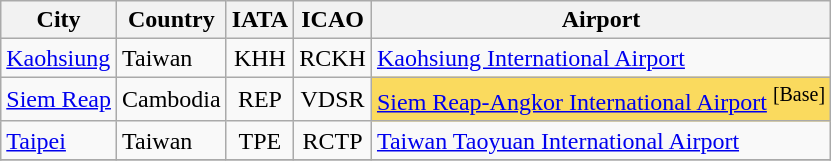<table class="sortable wikitable toccolours">
<tr>
<th>City</th>
<th>Country</th>
<th>IATA</th>
<th>ICAO</th>
<th>Airport</th>
</tr>
<tr>
<td><a href='#'>Kaohsiung</a></td>
<td>Taiwan</td>
<td align=center>KHH</td>
<td align=center>RCKH</td>
<td><a href='#'>Kaohsiung International Airport</a></td>
</tr>
<tr>
<td><a href='#'>Siem Reap</a></td>
<td>Cambodia</td>
<td align=center>REP</td>
<td align=center>VDSR</td>
<td style="background:#fada5e;"><a href='#'>Siem Reap-Angkor International Airport</a> <sup>[Base]</sup></td>
</tr>
<tr>
<td><a href='#'>Taipei</a></td>
<td>Taiwan</td>
<td align=center>TPE</td>
<td align=center>RCTP</td>
<td><a href='#'>Taiwan Taoyuan International Airport</a></td>
</tr>
<tr>
</tr>
</table>
